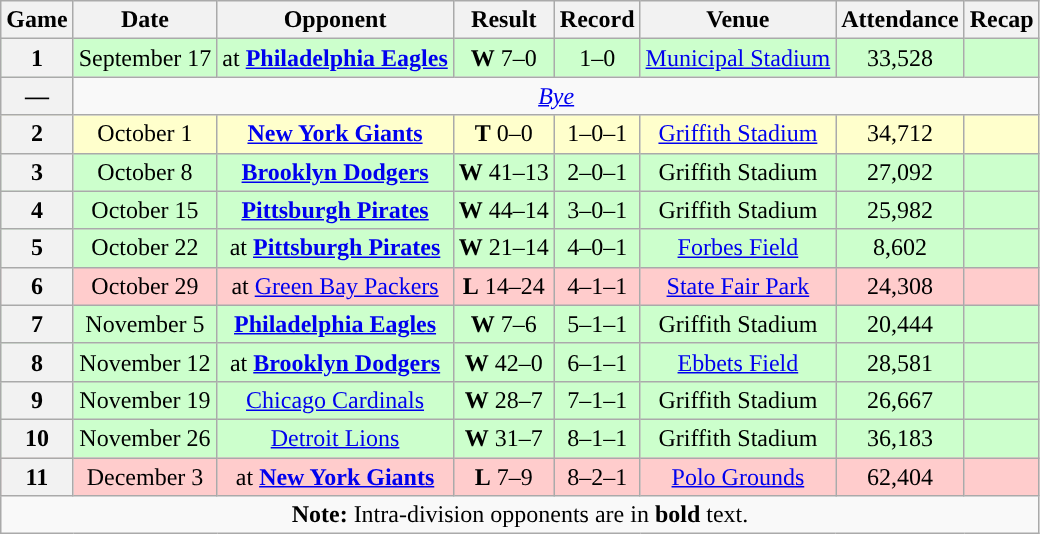<table class="wikitable" style="text-align:center">
<tr>
<th>Game</th>
<th>Date</th>
<th>Opponent</th>
<th>Result</th>
<th>Record</th>
<th>Venue</th>
<th>Attendance</th>
<th>Recap</th>
</tr>
<tr style="background:#cfc">
<th>1</th>
<td>September 17</td>
<td>at <strong><a href='#'>Philadelphia Eagles</a></strong></td>
<td><strong>W</strong> 7–0</td>
<td>1–0</td>
<td><a href='#'>Municipal Stadium</a></td>
<td>33,528</td>
<td></td>
</tr>
<tr>
<th>—</th>
<td colspan="7"><em><a href='#'>Bye</a></em></td>
</tr>
<tr style="background:#ffc">
<th>2</th>
<td>October 1</td>
<td><strong><a href='#'>New York Giants</a></strong></td>
<td><strong>T</strong> 0–0</td>
<td>1–0–1</td>
<td><a href='#'>Griffith Stadium</a></td>
<td>34,712</td>
<td></td>
</tr>
<tr style="background:#cfc">
<th>3</th>
<td>October 8</td>
<td><strong><a href='#'>Brooklyn Dodgers</a></strong></td>
<td><strong>W</strong> 41–13</td>
<td>2–0–1</td>
<td>Griffith Stadium</td>
<td>27,092</td>
<td></td>
</tr>
<tr style="background:#cfc">
<th>4</th>
<td>October 15</td>
<td><strong><a href='#'>Pittsburgh Pirates</a></strong></td>
<td><strong>W</strong> 44–14</td>
<td>3–0–1</td>
<td>Griffith Stadium</td>
<td>25,982</td>
<td></td>
</tr>
<tr style="background:#cfc">
<th>5</th>
<td>October 22</td>
<td>at <strong><a href='#'>Pittsburgh Pirates</a></strong></td>
<td><strong>W</strong> 21–14</td>
<td>4–0–1</td>
<td><a href='#'>Forbes Field</a></td>
<td>8,602</td>
<td></td>
</tr>
<tr style="background:#fcc">
<th>6</th>
<td>October 29</td>
<td>at <a href='#'>Green Bay Packers</a></td>
<td><strong>L</strong> 14–24</td>
<td>4–1–1</td>
<td><a href='#'>State Fair Park</a></td>
<td>24,308</td>
<td></td>
</tr>
<tr style="background:#cfc">
<th>7</th>
<td>November 5</td>
<td><strong><a href='#'>Philadelphia Eagles</a></strong></td>
<td><strong>W</strong> 7–6</td>
<td>5–1–1</td>
<td>Griffith Stadium</td>
<td>20,444</td>
<td></td>
</tr>
<tr style="background:#cfc">
<th>8</th>
<td>November 12</td>
<td>at <strong><a href='#'>Brooklyn Dodgers</a></strong></td>
<td><strong>W</strong> 42–0</td>
<td>6–1–1</td>
<td><a href='#'>Ebbets Field</a></td>
<td>28,581</td>
<td></td>
</tr>
<tr style="background:#cfc">
<th>9</th>
<td>November 19</td>
<td><a href='#'>Chicago Cardinals</a></td>
<td><strong>W</strong> 28–7</td>
<td>7–1–1</td>
<td>Griffith Stadium</td>
<td>26,667</td>
<td></td>
</tr>
<tr style="background:#cfc">
<th>10</th>
<td>November 26</td>
<td><a href='#'>Detroit Lions</a></td>
<td><strong>W</strong> 31–7</td>
<td>8–1–1</td>
<td>Griffith Stadium</td>
<td>36,183</td>
<td></td>
</tr>
<tr style="background:#fcc">
<th>11</th>
<td>December 3</td>
<td>at <strong><a href='#'>New York Giants</a></strong></td>
<td><strong>L</strong> 7–9</td>
<td>8–2–1</td>
<td><a href='#'>Polo Grounds</a></td>
<td>62,404</td>
<td></td>
</tr>
<tr>
<td colspan="8"><strong>Note:</strong> Intra-division opponents are in <strong>bold</strong> text.</td>
</tr>
</table>
